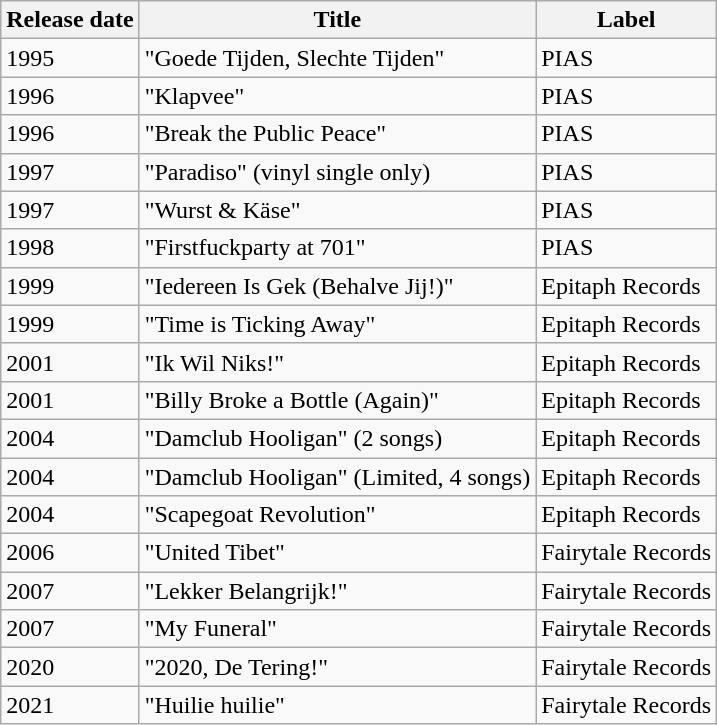<table class="wikitable">
<tr>
<th>Release date</th>
<th>Title</th>
<th>Label</th>
</tr>
<tr>
<td>1995</td>
<td>"Goede Tijden, Slechte Tijden"</td>
<td>PIAS</td>
</tr>
<tr>
<td>1996</td>
<td>"Klapvee"</td>
<td>PIAS</td>
</tr>
<tr>
<td>1996</td>
<td>"Break the Public Peace"</td>
<td>PIAS</td>
</tr>
<tr>
<td>1997</td>
<td>"Paradiso" (vinyl single only)</td>
<td>PIAS</td>
</tr>
<tr>
<td>1997</td>
<td>"Wurst & Käse"</td>
<td>PIAS</td>
</tr>
<tr>
<td>1998</td>
<td>"Firstfuckparty at 701"</td>
<td>PIAS</td>
</tr>
<tr>
<td>1999</td>
<td>"Iedereen Is Gek (Behalve Jij!)"</td>
<td>Epitaph Records</td>
</tr>
<tr>
<td>1999</td>
<td>"Time is Ticking Away"</td>
<td>Epitaph Records</td>
</tr>
<tr>
<td>2001</td>
<td>"Ik Wil Niks!"</td>
<td>Epitaph Records</td>
</tr>
<tr>
<td>2001</td>
<td>"Billy Broke a Bottle (Again)"</td>
<td>Epitaph Records</td>
</tr>
<tr>
<td>2004</td>
<td>"Damclub Hooligan" (2 songs)</td>
<td>Epitaph Records</td>
</tr>
<tr>
<td>2004</td>
<td>"Damclub Hooligan" (Limited, 4 songs)</td>
<td>Epitaph Records</td>
</tr>
<tr>
<td>2004</td>
<td>"Scapegoat Revolution"</td>
<td>Epitaph Records</td>
</tr>
<tr>
<td>2006</td>
<td>"United Tibet"</td>
<td>Fairytale Records</td>
</tr>
<tr>
<td>2007</td>
<td>"Lekker Belangrijk!"</td>
<td>Fairytale Records</td>
</tr>
<tr>
<td>2007</td>
<td>"My Funeral"</td>
<td>Fairytale Records</td>
</tr>
<tr>
<td>2020</td>
<td>"2020, De Tering!"</td>
<td>Fairytale Records</td>
</tr>
<tr>
<td>2021</td>
<td>"Huilie huilie"</td>
<td>Fairytale Records</td>
</tr>
</table>
